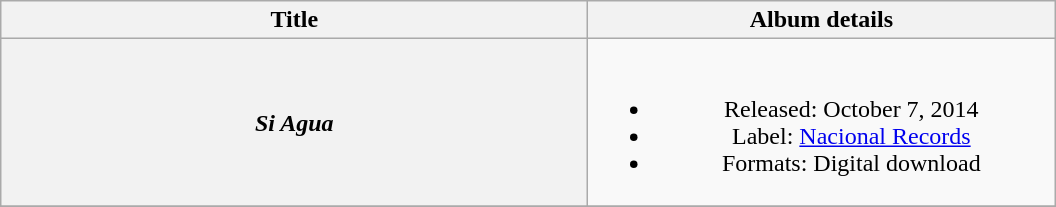<table class="wikitable plainrowheaders" style="text-align:center;">
<tr>
<th scope="col" rowspan="1" style="width:24em;">Title</th>
<th scope="col" rowspan="1" style="width:19em;">Album details</th>
</tr>
<tr>
<th scope="row"><em>Si Agua</em></th>
<td><br><ul><li>Released: October 7, 2014</li><li>Label: <a href='#'>Nacional Records</a></li><li>Formats: Digital download</li></ul></td>
</tr>
<tr>
</tr>
</table>
